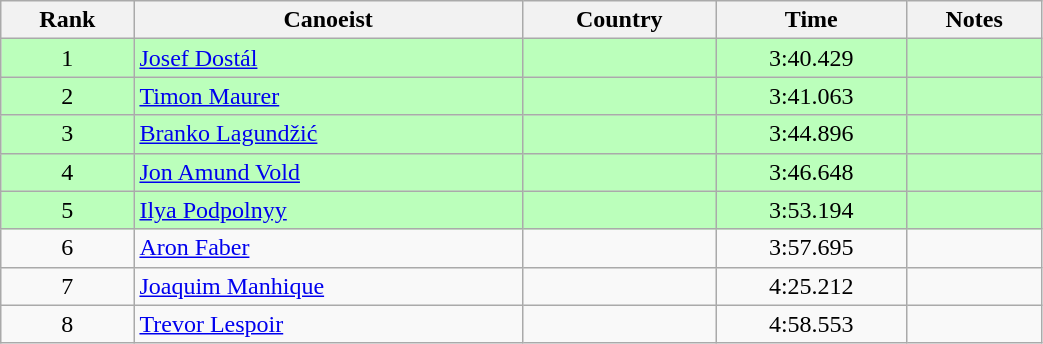<table class="wikitable" style="text-align:center;width: 55%">
<tr>
<th>Rank</th>
<th>Canoeist</th>
<th>Country</th>
<th>Time</th>
<th>Notes</th>
</tr>
<tr bgcolor=bbffbb>
<td>1</td>
<td align="left"><a href='#'>Josef Dostál</a></td>
<td align="left"></td>
<td>3:40.429</td>
<td></td>
</tr>
<tr bgcolor=bbffbb>
<td>2</td>
<td align="left"><a href='#'>Timon Maurer</a></td>
<td align="left"></td>
<td>3:41.063</td>
<td></td>
</tr>
<tr bgcolor=bbffbb>
<td>3</td>
<td align="left"><a href='#'>Branko Lagundžić</a></td>
<td align="left"></td>
<td>3:44.896</td>
<td></td>
</tr>
<tr bgcolor=bbffbb>
<td>4</td>
<td align="left"><a href='#'>Jon Amund Vold</a></td>
<td align="left"></td>
<td>3:46.648</td>
<td></td>
</tr>
<tr bgcolor=bbffbb>
<td>5</td>
<td align="left"><a href='#'>Ilya Podpolnyy</a></td>
<td align="left"></td>
<td>3:53.194</td>
<td></td>
</tr>
<tr>
<td>6</td>
<td align="left"><a href='#'>Aron Faber</a></td>
<td align="left"></td>
<td>3:57.695</td>
<td></td>
</tr>
<tr>
<td>7</td>
<td align="left"><a href='#'>Joaquim Manhique</a></td>
<td align="left"></td>
<td>4:25.212</td>
<td></td>
</tr>
<tr>
<td>8</td>
<td align="left"><a href='#'>Trevor Lespoir</a></td>
<td align="left"></td>
<td>4:58.553</td>
<td></td>
</tr>
</table>
